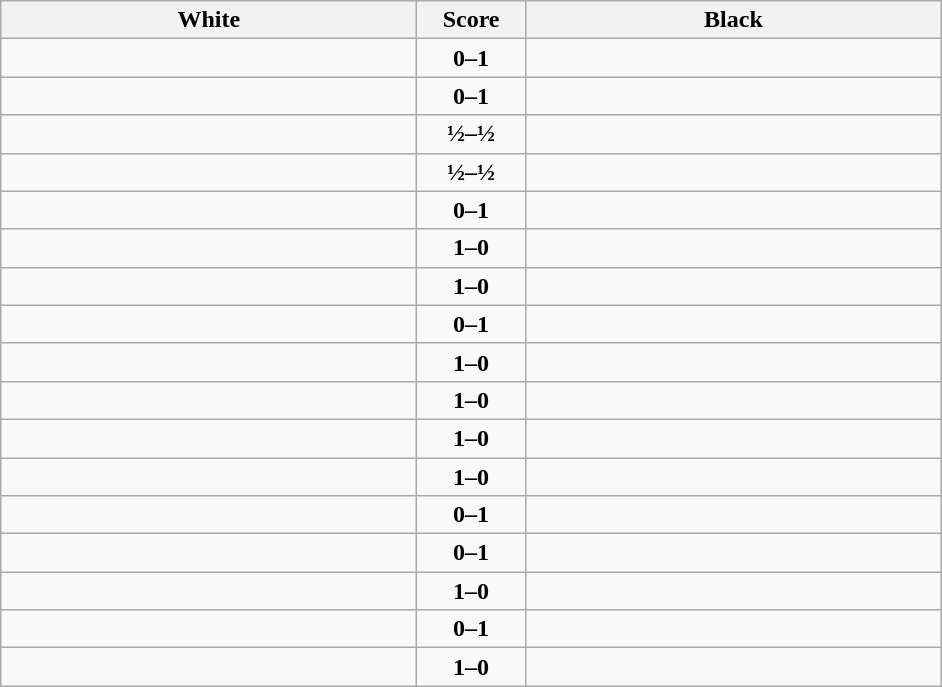<table class="wikitable" style="text-align: center;">
<tr>
<th align="right" width="270">White</th>
<th width="65">Score</th>
<th align="left" width="270">Black</th>
</tr>
<tr>
<td align=left></td>
<td align=center><strong>0–1</strong></td>
<td align=left><strong></strong></td>
</tr>
<tr>
<td align=left></td>
<td align=center><strong>0–1</strong></td>
<td align=left><strong></strong></td>
</tr>
<tr>
<td align=left></td>
<td align=center><strong>½–½</strong></td>
<td align=left></td>
</tr>
<tr>
<td align=left></td>
<td align=center><strong>½–½</strong></td>
<td align=left></td>
</tr>
<tr>
<td align=left></td>
<td align=center><strong>0–1</strong></td>
<td align=left><strong></strong></td>
</tr>
<tr>
<td align=left><strong></strong></td>
<td align=center><strong>1–0</strong></td>
<td align=left></td>
</tr>
<tr>
<td align=left><strong></strong></td>
<td align=center><strong>1–0</strong></td>
<td align=left></td>
</tr>
<tr>
<td align=left></td>
<td align=center><strong>0–1</strong></td>
<td align=left><strong></strong></td>
</tr>
<tr>
<td align=left><strong></strong></td>
<td align=center><strong>1–0</strong></td>
<td align=left></td>
</tr>
<tr>
<td align=left><strong></strong></td>
<td align=center><strong>1–0</strong></td>
<td align=left></td>
</tr>
<tr>
<td align=left><strong></strong></td>
<td align=center><strong>1–0</strong></td>
<td align=left></td>
</tr>
<tr>
<td align=left><strong></strong></td>
<td align=center><strong>1–0</strong></td>
<td align=left></td>
</tr>
<tr>
<td align=left></td>
<td align=center><strong>0–1</strong></td>
<td align=left><strong></strong></td>
</tr>
<tr>
<td align=left></td>
<td align=center><strong>0–1</strong></td>
<td align=left><strong></strong></td>
</tr>
<tr>
<td align=left><strong></strong></td>
<td align=center><strong>1–0</strong></td>
<td align=left></td>
</tr>
<tr>
<td align=left></td>
<td align=center><strong>0–1</strong></td>
<td align=left><strong></strong></td>
</tr>
<tr>
<td align=left><strong></strong></td>
<td align=center><strong>1–0</strong></td>
<td align=left></td>
</tr>
</table>
